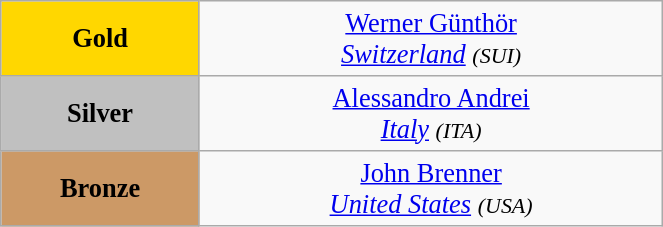<table class="wikitable" style=" text-align:center; font-size:110%;" width="35%">
<tr>
<td bgcolor="gold"><strong>Gold</strong></td>
<td> <a href='#'>Werner Günthör</a><br><em><a href='#'>Switzerland</a> <small>(SUI)</small></em></td>
</tr>
<tr>
<td bgcolor="silver"><strong>Silver</strong></td>
<td> <a href='#'>Alessandro Andrei</a><br><em><a href='#'>Italy</a> <small>(ITA)</small></em></td>
</tr>
<tr>
<td bgcolor="CC9966"><strong>Bronze</strong></td>
<td> <a href='#'>John Brenner</a><br><em><a href='#'>United States</a> <small>(USA)</small></em></td>
</tr>
</table>
